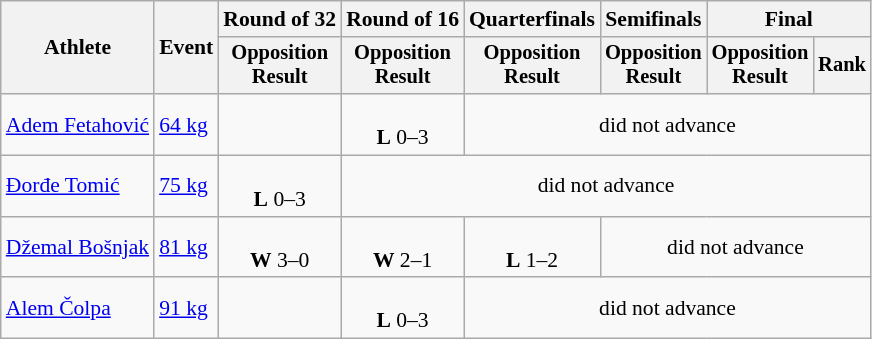<table class="wikitable" style="text-align:center; font-size:90%">
<tr>
<th rowspan=2>Athlete</th>
<th rowspan=2>Event</th>
<th>Round of 32</th>
<th>Round of 16</th>
<th>Quarterfinals</th>
<th>Semifinals</th>
<th colspan=2>Final</th>
</tr>
<tr style="font-size:95%">
<th>Opposition<br>Result</th>
<th>Opposition<br>Result</th>
<th>Opposition<br>Result</th>
<th>Opposition<br>Result</th>
<th>Opposition<br>Result</th>
<th>Rank</th>
</tr>
<tr>
<td align=left><a href='#'>Adem Fetahović</a></td>
<td align=left><a href='#'>64 kg</a></td>
<td></td>
<td><br><strong>L</strong> 0–3</td>
<td colspan=4>did not advance</td>
</tr>
<tr>
<td align=left><a href='#'>Đorđe Tomić</a></td>
<td align=left><a href='#'>75 kg</a></td>
<td><br><strong>L</strong> 0–3</td>
<td colspan=5>did not advance</td>
</tr>
<tr>
<td align=left><a href='#'>Džemal Bošnjak</a></td>
<td align=left><a href='#'>81 kg</a></td>
<td><br><strong>W</strong> 3–0</td>
<td><br><strong>W</strong> 2–1</td>
<td><br><strong>L</strong> 1–2</td>
<td colspan=3>did not advance</td>
</tr>
<tr>
<td align=left><a href='#'>Alem Čolpa</a></td>
<td align=left><a href='#'>91 kg</a></td>
<td></td>
<td><br><strong>L</strong> 0–3</td>
<td colspan=4>did not advance</td>
</tr>
</table>
